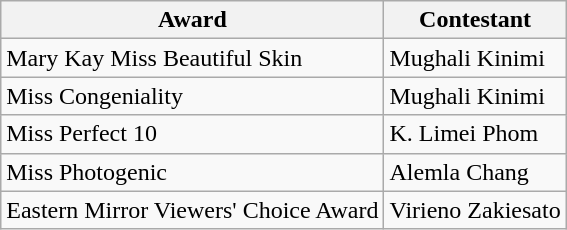<table class="wikitable">
<tr>
<th>Award</th>
<th>Contestant</th>
</tr>
<tr>
<td>Mary Kay Miss Beautiful Skin</td>
<td>Mughali Kinimi</td>
</tr>
<tr>
<td>Miss Congeniality</td>
<td>Mughali Kinimi</td>
</tr>
<tr>
<td>Miss Perfect 10</td>
<td>K. Limei Phom</td>
</tr>
<tr>
<td>Miss Photogenic</td>
<td>Alemla Chang</td>
</tr>
<tr>
<td>Eastern Mirror Viewers' Choice Award</td>
<td>Virieno Zakiesato</td>
</tr>
</table>
